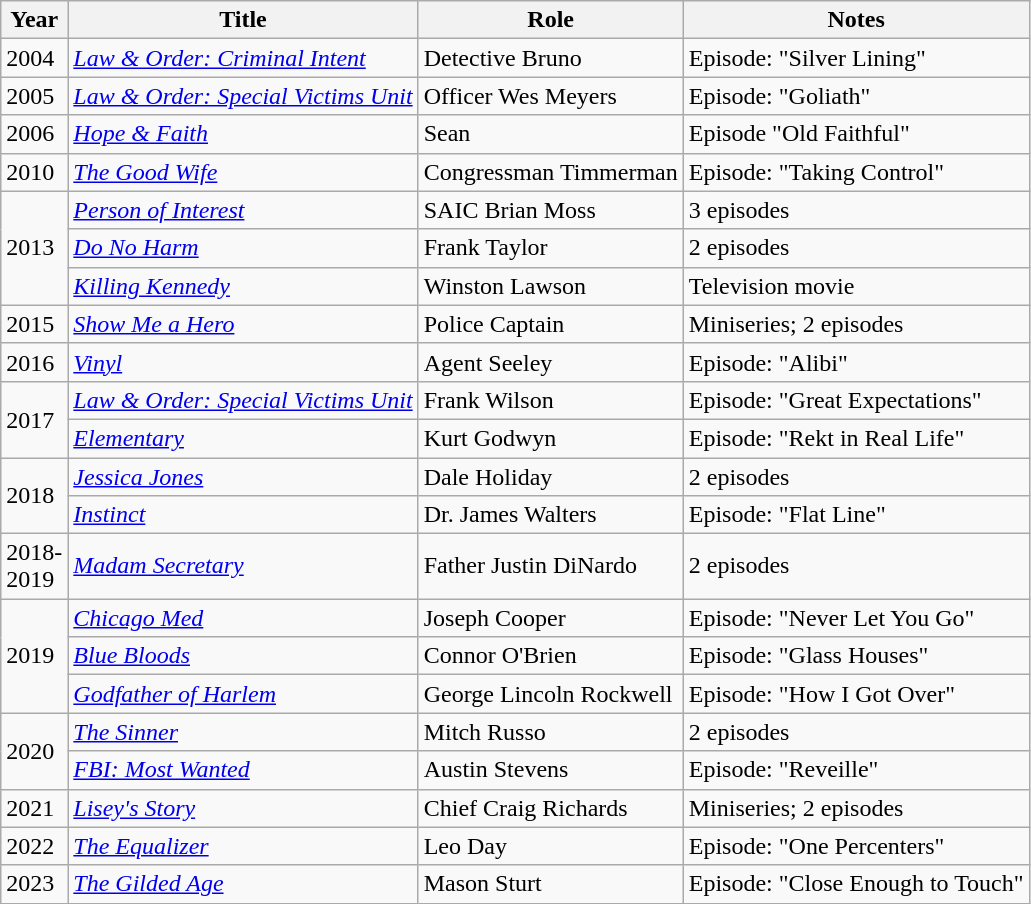<table class="wikitable">
<tr>
<th>Year</th>
<th>Title</th>
<th>Role</th>
<th>Notes</th>
</tr>
<tr>
<td>2004</td>
<td><em><a href='#'>Law & Order: Criminal Intent</a></em></td>
<td>Detective Bruno</td>
<td>Episode: "Silver Lining"</td>
</tr>
<tr>
<td>2005</td>
<td><em><a href='#'>Law & Order: Special Victims Unit</a></em></td>
<td>Officer Wes Meyers</td>
<td>Episode: "Goliath"</td>
</tr>
<tr>
<td>2006</td>
<td><em><a href='#'>Hope & Faith</a></em></td>
<td>Sean</td>
<td>Episode "Old Faithful"</td>
</tr>
<tr>
<td>2010</td>
<td><em><a href='#'>The Good Wife</a></em></td>
<td>Congressman Timmerman</td>
<td>Episode: "Taking Control"</td>
</tr>
<tr>
<td rowspan=3>2013</td>
<td><em><a href='#'>Person of Interest</a></em></td>
<td>SAIC Brian Moss</td>
<td>3 episodes</td>
</tr>
<tr>
<td><em><a href='#'>Do No Harm</a></em></td>
<td>Frank Taylor</td>
<td>2 episodes</td>
</tr>
<tr>
<td><em><a href='#'>Killing Kennedy</a></em></td>
<td>Winston Lawson</td>
<td>Television movie</td>
</tr>
<tr>
<td>2015</td>
<td><em><a href='#'>Show Me a Hero</a></em></td>
<td>Police Captain</td>
<td>Miniseries; 2 episodes</td>
</tr>
<tr>
<td>2016</td>
<td><em><a href='#'>Vinyl</a></em></td>
<td>Agent Seeley</td>
<td>Episode: "Alibi"</td>
</tr>
<tr>
<td rowspan=2>2017</td>
<td><em><a href='#'>Law & Order: Special Victims Unit</a></em></td>
<td>Frank Wilson</td>
<td>Episode: "Great Expectations"</td>
</tr>
<tr>
<td><em><a href='#'>Elementary</a></em></td>
<td>Kurt Godwyn</td>
<td>Episode: "Rekt in Real Life"</td>
</tr>
<tr>
<td rowspan=2>2018</td>
<td><em><a href='#'>Jessica Jones</a></em></td>
<td>Dale Holiday</td>
<td>2 episodes</td>
</tr>
<tr>
<td><em><a href='#'>Instinct</a></em></td>
<td>Dr. James Walters</td>
<td>Episode: "Flat Line"</td>
</tr>
<tr>
<td>2018-<br>2019</td>
<td><em><a href='#'>Madam Secretary</a></em></td>
<td>Father Justin DiNardo</td>
<td>2 episodes</td>
</tr>
<tr>
<td rowspan=3>2019</td>
<td><em><a href='#'>Chicago Med</a></em></td>
<td>Joseph Cooper</td>
<td>Episode: "Never Let You Go"</td>
</tr>
<tr>
<td><em><a href='#'>Blue Bloods</a></em></td>
<td>Connor O'Brien</td>
<td>Episode: "Glass Houses"</td>
</tr>
<tr>
<td><em><a href='#'>Godfather of Harlem</a></em></td>
<td>George Lincoln Rockwell</td>
<td>Episode: "How I Got Over"</td>
</tr>
<tr>
<td rowspan=2>2020</td>
<td><em><a href='#'>The Sinner</a></em></td>
<td>Mitch Russo</td>
<td>2 episodes</td>
</tr>
<tr>
<td><em><a href='#'>FBI: Most Wanted</a></em></td>
<td>Austin Stevens</td>
<td>Episode: "Reveille"</td>
</tr>
<tr>
<td>2021</td>
<td><em><a href='#'>Lisey's Story</a></em></td>
<td>Chief Craig Richards</td>
<td>Miniseries; 2 episodes</td>
</tr>
<tr>
<td>2022</td>
<td><em><a href='#'>The Equalizer</a></em></td>
<td>Leo Day</td>
<td>Episode: "One Percenters"</td>
</tr>
<tr>
<td>2023</td>
<td><em><a href='#'>The Gilded Age</a></em></td>
<td>Mason Sturt</td>
<td>Episode: "Close Enough to Touch"</td>
</tr>
</table>
